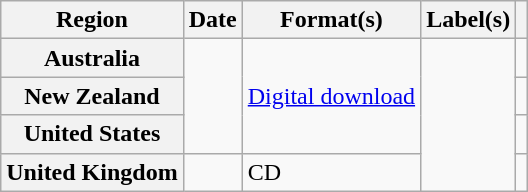<table class="wikitable plainrowheaders" style="text-align:left">
<tr>
<th scope="col">Region</th>
<th scope="col">Date</th>
<th scope="col">Format(s)</th>
<th scope="col">Label(s)</th>
<th scope="col"></th>
</tr>
<tr>
<th scope="row">Australia</th>
<td rowspan="3"></td>
<td rowspan="3"><a href='#'>Digital download</a></td>
<td rowspan="4"></td>
<td></td>
</tr>
<tr>
<th scope="row">New Zealand</th>
<td></td>
</tr>
<tr>
<th scope="row">United States</th>
<td></td>
</tr>
<tr>
<th scope="row">United Kingdom</th>
<td></td>
<td>CD</td>
<td></td>
</tr>
</table>
